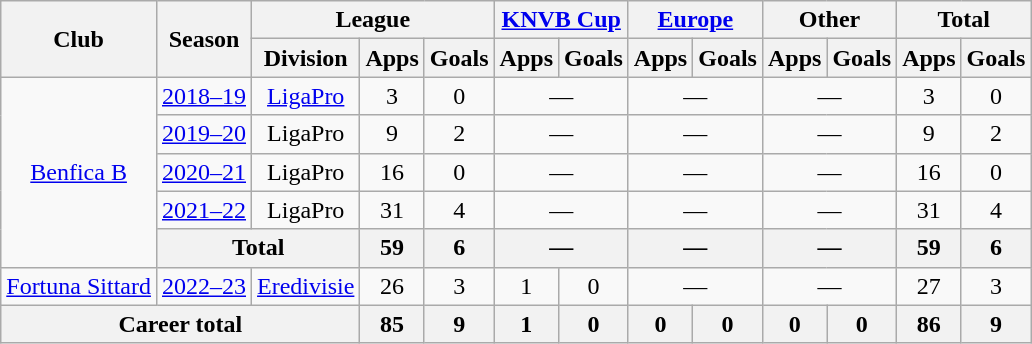<table class="wikitable" style="text-align:center">
<tr>
<th rowspan="2">Club</th>
<th rowspan="2">Season</th>
<th colspan="3">League</th>
<th colspan="2"><a href='#'>KNVB Cup</a></th>
<th colspan="2"><a href='#'>Europe</a></th>
<th colspan="2">Other</th>
<th colspan="2">Total</th>
</tr>
<tr>
<th>Division</th>
<th>Apps</th>
<th>Goals</th>
<th>Apps</th>
<th>Goals</th>
<th>Apps</th>
<th>Goals</th>
<th>Apps</th>
<th>Goals</th>
<th>Apps</th>
<th>Goals</th>
</tr>
<tr>
<td rowspan="5"><a href='#'>Benfica B</a></td>
<td><a href='#'>2018–19</a></td>
<td><a href='#'>LigaPro</a></td>
<td>3</td>
<td>0</td>
<td colspan="2">—</td>
<td colspan="2">—</td>
<td colspan="2">—</td>
<td>3</td>
<td>0</td>
</tr>
<tr>
<td><a href='#'>2019–20</a></td>
<td>LigaPro</td>
<td>9</td>
<td>2</td>
<td colspan="2">—</td>
<td colspan="2">—</td>
<td colspan="2">—</td>
<td>9</td>
<td>2</td>
</tr>
<tr>
<td><a href='#'>2020–21</a></td>
<td>LigaPro</td>
<td>16</td>
<td>0</td>
<td colspan="2">—</td>
<td colspan="2">—</td>
<td colspan="2">—</td>
<td>16</td>
<td>0</td>
</tr>
<tr>
<td><a href='#'>2021–22</a></td>
<td>LigaPro</td>
<td>31</td>
<td>4</td>
<td colspan="2">—</td>
<td colspan="2">—</td>
<td colspan="2">—</td>
<td>31</td>
<td>4</td>
</tr>
<tr>
<th colspan="2">Total</th>
<th>59</th>
<th>6</th>
<th colspan="2">—</th>
<th colspan="2">—</th>
<th colspan="2">—</th>
<th>59</th>
<th>6</th>
</tr>
<tr>
<td rowspan="1"><a href='#'>Fortuna Sittard</a></td>
<td><a href='#'>2022–23</a></td>
<td><a href='#'>Eredivisie</a></td>
<td>26</td>
<td>3</td>
<td>1</td>
<td>0</td>
<td colspan="2">—</td>
<td colspan="2">—</td>
<td>27</td>
<td>3</td>
</tr>
<tr>
<th colspan="3">Career total</th>
<th>85</th>
<th>9</th>
<th>1</th>
<th>0</th>
<th>0</th>
<th>0</th>
<th>0</th>
<th>0</th>
<th>86</th>
<th>9</th>
</tr>
</table>
